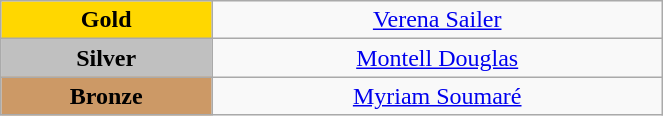<table class="wikitable" style="text-align:center; " width="35%">
<tr>
<td bgcolor="gold"><strong>Gold</strong></td>
<td><a href='#'>Verena Sailer</a><br>  <small><em></em></small></td>
</tr>
<tr>
<td bgcolor="silver"><strong>Silver</strong></td>
<td><a href='#'>Montell Douglas</a><br>  <small><em></em></small></td>
</tr>
<tr>
<td bgcolor="CC9966"><strong>Bronze</strong></td>
<td><a href='#'>Myriam Soumaré</a><br>  <small><em></em></small></td>
</tr>
</table>
